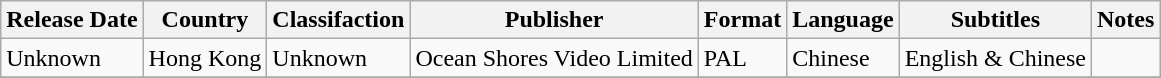<table class="wikitable">
<tr>
<th>Release Date</th>
<th>Country</th>
<th>Classifaction</th>
<th>Publisher</th>
<th>Format</th>
<th>Language</th>
<th>Subtitles</th>
<th>Notes</th>
</tr>
<tr>
<td>Unknown</td>
<td>Hong Kong</td>
<td>Unknown</td>
<td>Ocean Shores Video Limited</td>
<td>PAL</td>
<td>Chinese</td>
<td>English & Chinese</td>
<td></td>
</tr>
<tr>
</tr>
</table>
